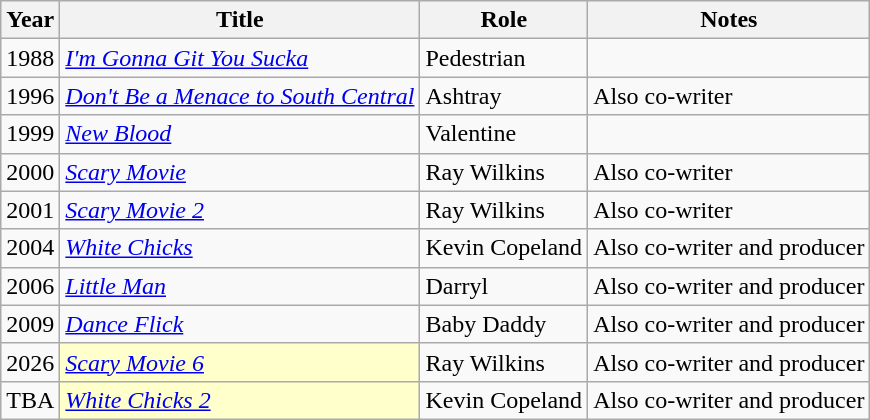<table class="wikitable plainrowheaders sortable" style="margin-right: 0;">
<tr>
<th>Year</th>
<th>Title</th>
<th>Role</th>
<th>Notes</th>
</tr>
<tr>
<td>1988</td>
<td><em><a href='#'>I'm Gonna Git You Sucka</a></em></td>
<td>Pedestrian</td>
<td></td>
</tr>
<tr>
<td>1996</td>
<td><em><a href='#'>Don't Be a Menace to South Central</a></em></td>
<td>Ashtray</td>
<td>Also co-writer</td>
</tr>
<tr>
<td>1999</td>
<td><em><a href='#'>New Blood</a></em></td>
<td>Valentine</td>
<td></td>
</tr>
<tr>
<td>2000</td>
<td><em><a href='#'>Scary Movie</a></em></td>
<td>Ray Wilkins</td>
<td>Also co-writer</td>
</tr>
<tr>
<td>2001</td>
<td><em><a href='#'>Scary Movie 2</a></em></td>
<td>Ray Wilkins</td>
<td>Also co-writer</td>
</tr>
<tr>
<td>2004</td>
<td><em><a href='#'>White Chicks</a></em></td>
<td>Kevin Copeland</td>
<td>Also co-writer and producer</td>
</tr>
<tr>
<td>2006</td>
<td><em><a href='#'>Little Man</a></em></td>
<td>Darryl</td>
<td>Also co-writer and producer</td>
</tr>
<tr>
<td>2009</td>
<td><em><a href='#'>Dance Flick</a></em></td>
<td>Baby Daddy</td>
<td>Also co-writer and producer</td>
</tr>
<tr>
<td>2026</td>
<td style="background:#ffc;"><em><a href='#'>Scary Movie 6</a></em> </td>
<td>Ray Wilkins</td>
<td>Also co-writer and producer</td>
</tr>
<tr>
<td>TBA</td>
<td style="background:#ffc;"><em><a href='#'>White Chicks 2</a></em> </td>
<td>Kevin Copeland</td>
<td>Also co-writer and producer</td>
</tr>
</table>
